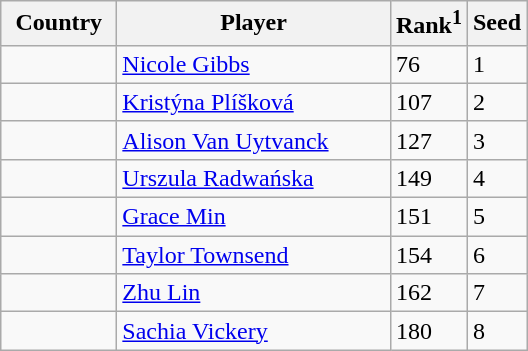<table class="sortable wikitable">
<tr>
<th width="70">Country</th>
<th width="175">Player</th>
<th>Rank<sup>1</sup></th>
<th>Seed</th>
</tr>
<tr>
<td></td>
<td><a href='#'>Nicole Gibbs</a></td>
<td>76</td>
<td>1</td>
</tr>
<tr>
<td></td>
<td><a href='#'>Kristýna Plíšková</a></td>
<td>107</td>
<td>2</td>
</tr>
<tr>
<td></td>
<td><a href='#'>Alison Van Uytvanck</a></td>
<td>127</td>
<td>3</td>
</tr>
<tr>
<td></td>
<td><a href='#'>Urszula Radwańska</a></td>
<td>149</td>
<td>4</td>
</tr>
<tr>
<td></td>
<td><a href='#'>Grace Min</a></td>
<td>151</td>
<td>5</td>
</tr>
<tr>
<td></td>
<td><a href='#'>Taylor Townsend</a></td>
<td>154</td>
<td>6</td>
</tr>
<tr>
<td></td>
<td><a href='#'>Zhu Lin</a></td>
<td>162</td>
<td>7</td>
</tr>
<tr>
<td></td>
<td><a href='#'>Sachia Vickery</a></td>
<td>180</td>
<td>8</td>
</tr>
</table>
